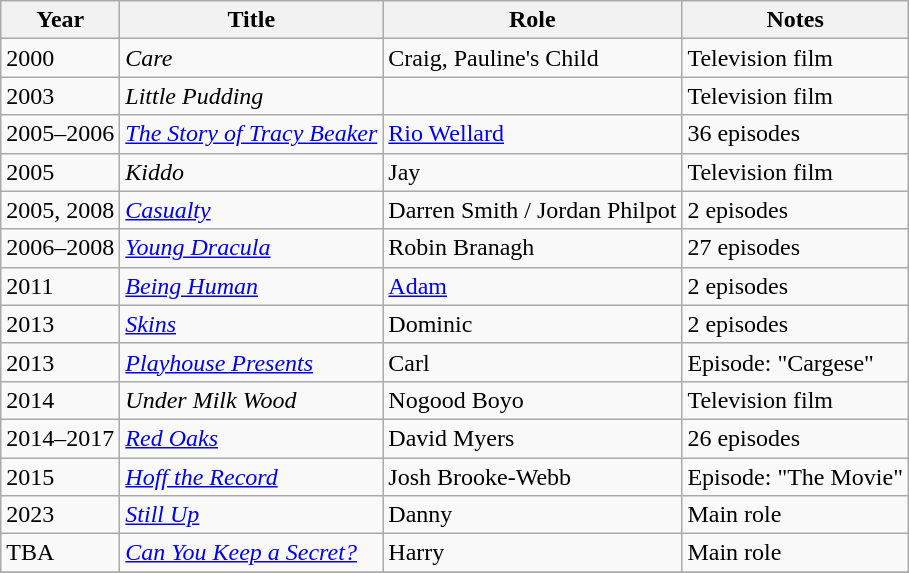<table class="wikitable">
<tr>
<th>Year</th>
<th>Title</th>
<th>Role</th>
<th>Notes</th>
</tr>
<tr>
<td>2000</td>
<td><em>Care</em></td>
<td>Craig, Pauline's Child</td>
<td>Television film</td>
</tr>
<tr>
<td>2003</td>
<td><em>Little Pudding</em></td>
<td></td>
<td>Television film</td>
</tr>
<tr>
<td>2005–2006</td>
<td><em><a href='#'>The Story of Tracy Beaker</a></em></td>
<td><a href='#'>Rio Wellard</a></td>
<td>36 episodes</td>
</tr>
<tr>
<td>2005</td>
<td><em>Kiddo</em></td>
<td>Jay</td>
<td>Television film</td>
</tr>
<tr>
<td>2005, 2008</td>
<td><em><a href='#'>Casualty</a></em></td>
<td>Darren Smith / Jordan Philpot</td>
<td>2 episodes</td>
</tr>
<tr>
<td>2006–2008</td>
<td><em><a href='#'>Young Dracula</a></em></td>
<td>Robin Branagh</td>
<td>27 episodes</td>
</tr>
<tr>
<td>2011</td>
<td><em><a href='#'>Being Human</a></em></td>
<td><a href='#'>Adam</a></td>
<td>2 episodes</td>
</tr>
<tr>
<td>2013</td>
<td><em><a href='#'>Skins</a></em></td>
<td>Dominic</td>
<td>2 episodes</td>
</tr>
<tr>
<td>2013</td>
<td><em><a href='#'>Playhouse Presents</a></em></td>
<td>Carl</td>
<td>Episode: "Cargese"</td>
</tr>
<tr>
<td>2014</td>
<td><em>Under Milk Wood</em></td>
<td>Nogood Boyo</td>
<td>Television film</td>
</tr>
<tr>
<td>2014–2017</td>
<td><em><a href='#'>Red Oaks</a></em></td>
<td>David Myers</td>
<td>26 episodes</td>
</tr>
<tr>
<td>2015</td>
<td><em><a href='#'>Hoff the Record</a></em></td>
<td>Josh Brooke-Webb</td>
<td>Episode: "The Movie"</td>
</tr>
<tr>
<td>2023</td>
<td><em><a href='#'>Still Up</a></em></td>
<td>Danny</td>
<td>Main role</td>
</tr>
<tr>
<td>TBA</td>
<td><em><a href='#'>Can You Keep a Secret?</a></em></td>
<td>Harry</td>
<td>Main role</td>
</tr>
<tr>
</tr>
</table>
